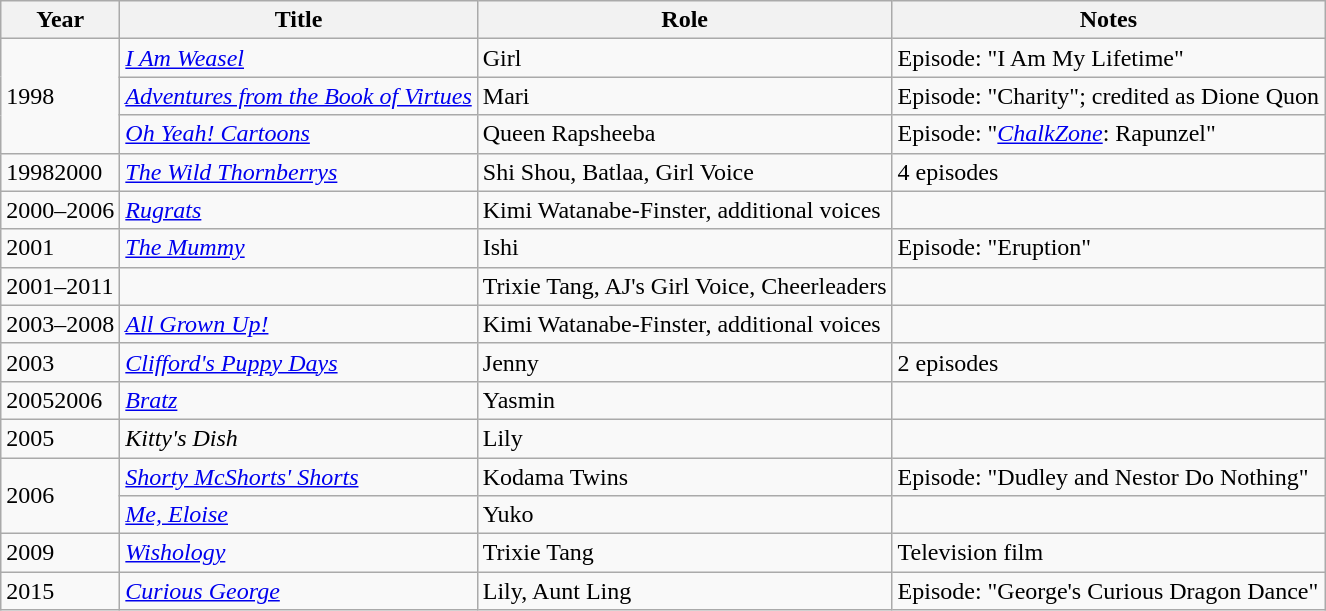<table class="wikitable sortable">
<tr>
<th>Year</th>
<th>Title</th>
<th>Role</th>
<th class="unsortable">Notes</th>
</tr>
<tr>
<td rowspan="3">1998</td>
<td><em><a href='#'>I Am Weasel</a></em></td>
<td>Girl</td>
<td>Episode: "I Am My Lifetime"</td>
</tr>
<tr>
<td><em><a href='#'>Adventures from the Book of Virtues</a></em></td>
<td>Mari</td>
<td>Episode: "Charity"; credited as Dione Quon</td>
</tr>
<tr>
<td><em><a href='#'>Oh Yeah! Cartoons</a></em></td>
<td>Queen Rapsheeba</td>
<td>Episode: "<em><a href='#'>ChalkZone</a></em>: Rapunzel"</td>
</tr>
<tr>
<td>19982000</td>
<td><em><a href='#'>The Wild Thornberrys</a></em></td>
<td>Shi Shou, Batlaa, Girl Voice</td>
<td>4 episodes</td>
</tr>
<tr>
<td>2000–2006</td>
<td><em><a href='#'>Rugrats</a></em></td>
<td>Kimi Watanabe-Finster, additional voices</td>
<td></td>
</tr>
<tr>
<td>2001</td>
<td><em><a href='#'>The Mummy</a></em></td>
<td>Ishi</td>
<td>Episode: "Eruption"</td>
</tr>
<tr>
<td>2001–2011</td>
<td><em></em></td>
<td>Trixie Tang, AJ's Girl Voice, Cheerleaders</td>
<td></td>
</tr>
<tr>
<td>2003–2008</td>
<td><em><a href='#'>All Grown Up!</a></em></td>
<td>Kimi Watanabe-Finster, additional voices</td>
<td></td>
</tr>
<tr>
<td>2003</td>
<td><em><a href='#'>Clifford's Puppy Days</a></em></td>
<td>Jenny</td>
<td>2 episodes</td>
</tr>
<tr>
<td>20052006</td>
<td><em><a href='#'>Bratz</a></em></td>
<td>Yasmin</td>
<td></td>
</tr>
<tr>
<td>2005</td>
<td><em>Kitty's Dish</em></td>
<td>Lily</td>
<td></td>
</tr>
<tr>
<td rowspan="2">2006</td>
<td><em><a href='#'>Shorty McShorts' Shorts</a></em></td>
<td>Kodama Twins</td>
<td>Episode: "Dudley and Nestor Do Nothing"</td>
</tr>
<tr>
<td><em><a href='#'>Me, Eloise</a></em></td>
<td>Yuko</td>
<td></td>
</tr>
<tr>
<td>2009</td>
<td><em><a href='#'>Wishology</a></em></td>
<td>Trixie Tang</td>
<td>Television film</td>
</tr>
<tr>
<td>2015</td>
<td><em><a href='#'>Curious George</a></em></td>
<td>Lily, Aunt Ling</td>
<td>Episode: "George's Curious Dragon Dance"</td>
</tr>
</table>
